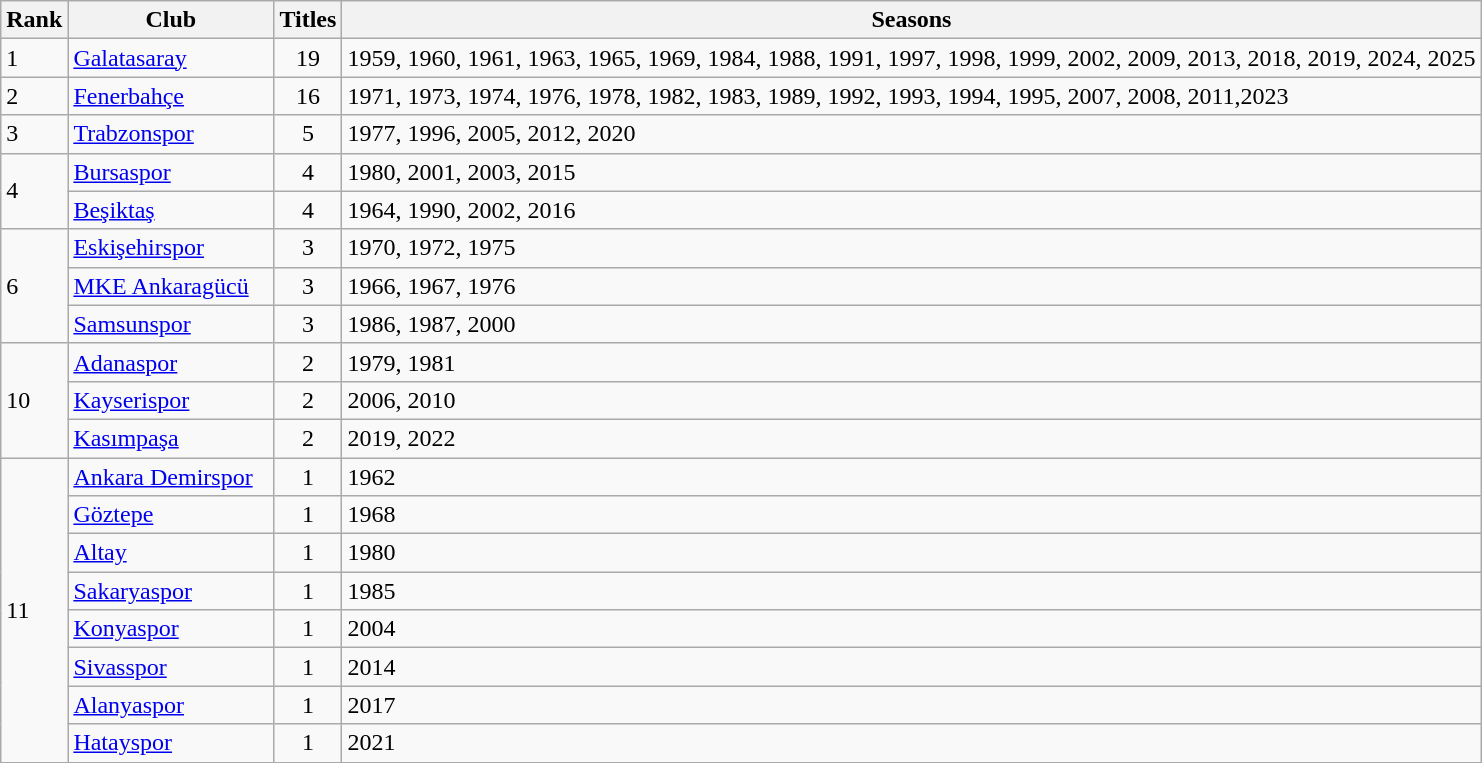<table class="wikitable">
<tr>
<th>Rank</th>
<th width=130>Club</th>
<th>Titles</th>
<th>Seasons</th>
</tr>
<tr>
<td>1</td>
<td><a href='#'>Galatasaray</a></td>
<td style="text-align:center;">19</td>
<td>1959, 1960, 1961, 1963, 1965, 1969, 1984, 1988, 1991, 1997, 1998, 1999, 2002, 2009, 2013, 2018, 2019, 2024, 2025</td>
</tr>
<tr>
<td>2</td>
<td><a href='#'>Fenerbahçe</a></td>
<td style="text-align:center;">16</td>
<td>1971, 1973, 1974, 1976, 1978, 1982, 1983, 1989, 1992, 1993, 1994, 1995, 2007, 2008, 2011,2023</td>
</tr>
<tr>
<td>3</td>
<td><a href='#'>Trabzonspor</a></td>
<td style="text-align:center;">5</td>
<td>1977, 1996, 2005, 2012, 2020</td>
</tr>
<tr>
<td rowspan=2>4</td>
<td><a href='#'>Bursaspor</a></td>
<td style="text-align:center;">4</td>
<td>1980, 2001, 2003, 2015</td>
</tr>
<tr>
<td><a href='#'>Beşiktaş</a></td>
<td style="text-align:center;">4</td>
<td>1964, 1990, 2002, 2016</td>
</tr>
<tr>
<td rowspan=3>6</td>
<td><a href='#'>Eskişehirspor</a></td>
<td style="text-align:center;">3</td>
<td>1970, 1972, 1975</td>
</tr>
<tr>
<td><a href='#'>MKE Ankaragücü</a></td>
<td style="text-align:center;">3</td>
<td>1966, 1967, 1976</td>
</tr>
<tr>
<td><a href='#'>Samsunspor</a></td>
<td style="text-align:center;">3</td>
<td>1986, 1987, 2000</td>
</tr>
<tr>
<td rowspan=3>10</td>
<td><a href='#'>Adanaspor</a></td>
<td style="text-align:center;">2</td>
<td>1979, 1981</td>
</tr>
<tr>
<td><a href='#'>Kayserispor</a></td>
<td style="text-align:center;">2</td>
<td>2006, 2010</td>
</tr>
<tr>
<td><a href='#'>Kasımpaşa</a></td>
<td style="text-align:center;">2</td>
<td>2019, 2022</td>
</tr>
<tr>
<td rowspan=8>11</td>
<td><a href='#'>Ankara Demirspor</a></td>
<td style="text-align:center;">1</td>
<td>1962</td>
</tr>
<tr>
<td><a href='#'>Göztepe</a></td>
<td style="text-align:center;">1</td>
<td>1968</td>
</tr>
<tr>
<td><a href='#'>Altay</a></td>
<td style="text-align:center;">1</td>
<td>1980</td>
</tr>
<tr>
<td><a href='#'>Sakaryaspor</a></td>
<td style="text-align:center;">1</td>
<td>1985</td>
</tr>
<tr>
<td><a href='#'>Konyaspor</a></td>
<td style="text-align:center;">1</td>
<td>2004</td>
</tr>
<tr>
<td><a href='#'>Sivasspor</a></td>
<td style="text-align:center;">1</td>
<td>2014</td>
</tr>
<tr>
<td><a href='#'>Alanyaspor</a></td>
<td style="text-align:center;">1</td>
<td>2017</td>
</tr>
<tr>
<td><a href='#'>Hatayspor</a></td>
<td style="text-align:center;">1</td>
<td>2021</td>
</tr>
</table>
